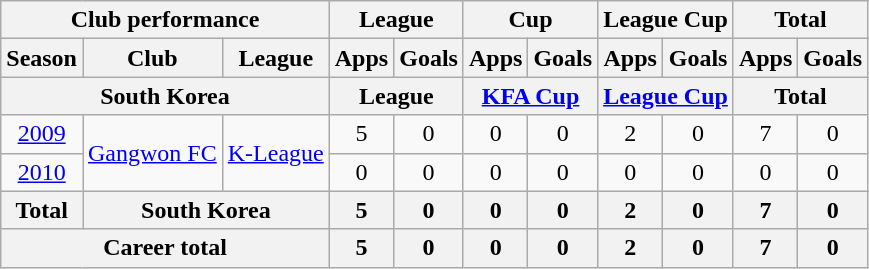<table class="wikitable" style="text-align:center">
<tr>
<th colspan=3>Club performance</th>
<th colspan=2>League</th>
<th colspan=2>Cup</th>
<th colspan=2>League Cup</th>
<th colspan=2>Total</th>
</tr>
<tr>
<th>Season</th>
<th>Club</th>
<th>League</th>
<th>Apps</th>
<th>Goals</th>
<th>Apps</th>
<th>Goals</th>
<th>Apps</th>
<th>Goals</th>
<th>Apps</th>
<th>Goals</th>
</tr>
<tr>
<th colspan=3>South Korea</th>
<th colspan=2>League</th>
<th colspan=2><a href='#'>KFA Cup</a></th>
<th colspan=2><a href='#'>League Cup</a></th>
<th colspan=2>Total</th>
</tr>
<tr>
<td><a href='#'>2009</a></td>
<td rowspan=2><a href='#'>Gangwon FC</a></td>
<td rowspan=2><a href='#'>K-League</a></td>
<td>5</td>
<td>0</td>
<td>0</td>
<td>0</td>
<td>2</td>
<td>0</td>
<td>7</td>
<td>0</td>
</tr>
<tr>
<td><a href='#'>2010</a></td>
<td>0</td>
<td>0</td>
<td>0</td>
<td>0</td>
<td>0</td>
<td>0</td>
<td>0</td>
<td>0</td>
</tr>
<tr>
<th rowspan=1>Total</th>
<th colspan=2>South Korea</th>
<th>5</th>
<th>0</th>
<th>0</th>
<th>0</th>
<th>2</th>
<th>0</th>
<th>7</th>
<th>0</th>
</tr>
<tr>
<th colspan=3>Career total</th>
<th>5</th>
<th>0</th>
<th>0</th>
<th>0</th>
<th>2</th>
<th>0</th>
<th>7</th>
<th>0</th>
</tr>
</table>
